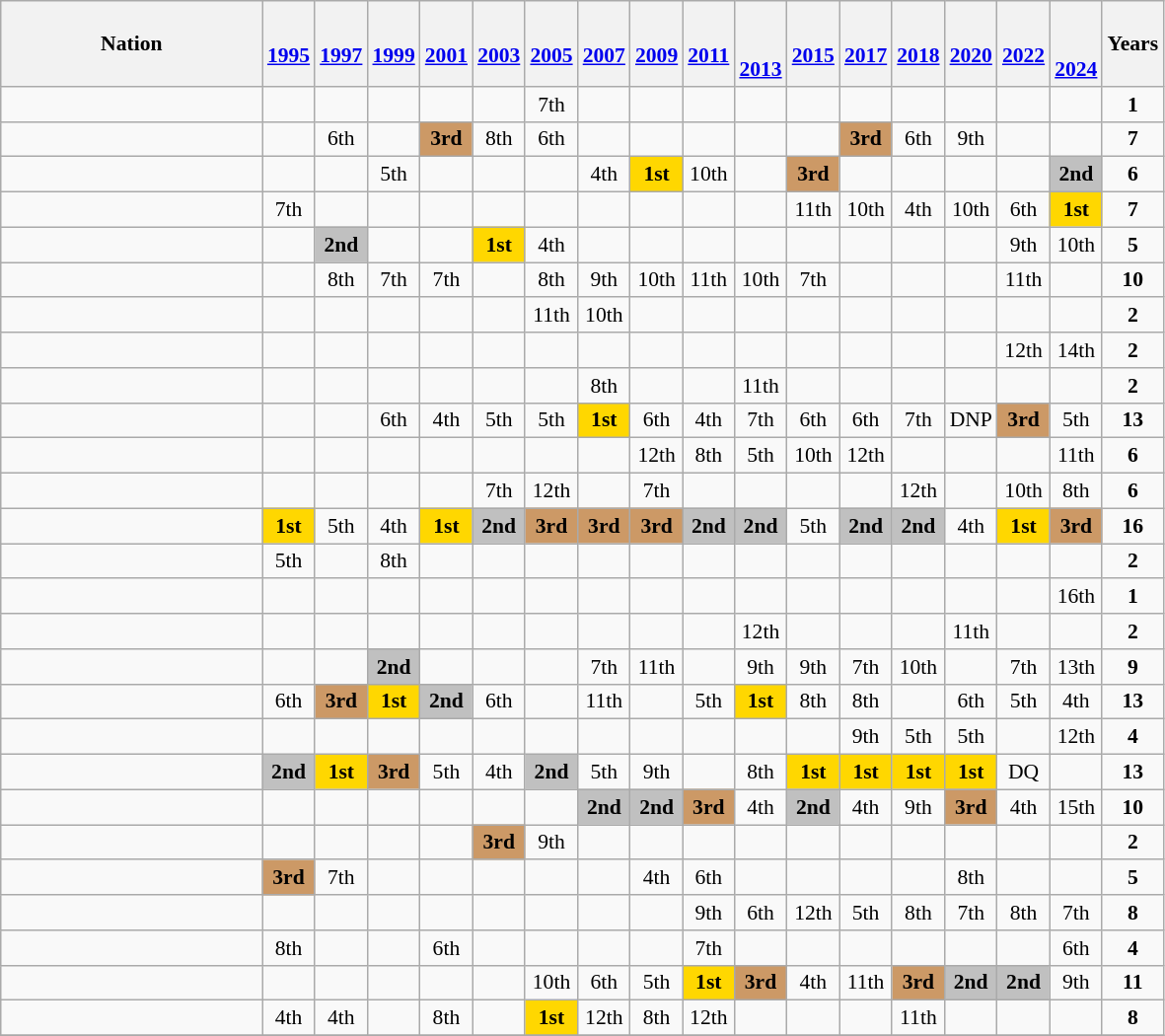<table class="wikitable" style="text-align:center; font-size:90%">
<tr>
<th width=170>Nation</th>
<th><br><a href='#'>1995</a></th>
<th><br><a href='#'>1997</a></th>
<th><br><a href='#'>1999</a></th>
<th><br><a href='#'>2001</a></th>
<th><br><a href='#'>2003</a></th>
<th><br><a href='#'>2005</a></th>
<th><br><a href='#'>2007</a></th>
<th><br><a href='#'>2009</a></th>
<th><br><a href='#'>2011</a></th>
<th><br><br><a href='#'>2013</a></th>
<th><br><a href='#'>2015</a></th>
<th><br><a href='#'>2017</a></th>
<th><br><a href='#'>2018</a></th>
<th><br><a href='#'>2020</a></th>
<th><br><a href='#'>2022</a></th>
<th><br><br><a href='#'>2024</a></th>
<th>Years</th>
</tr>
<tr>
<td align=left></td>
<td></td>
<td></td>
<td></td>
<td></td>
<td></td>
<td>7th</td>
<td></td>
<td></td>
<td></td>
<td></td>
<td></td>
<td></td>
<td></td>
<td></td>
<td></td>
<td></td>
<td><strong>1</strong></td>
</tr>
<tr>
<td align=left></td>
<td></td>
<td>6th</td>
<td></td>
<td bgcolor=#cc9966><strong>3rd</strong></td>
<td>8th</td>
<td>6th</td>
<td></td>
<td></td>
<td></td>
<td></td>
<td></td>
<td bgcolor=#cc9966><strong>3rd</strong></td>
<td>6th</td>
<td>9th</td>
<td></td>
<td></td>
<td><strong>7</strong></td>
</tr>
<tr>
<td align=left></td>
<td></td>
<td></td>
<td>5th</td>
<td></td>
<td></td>
<td></td>
<td>4th</td>
<td bgcolor=gold><strong>1st</strong></td>
<td>10th</td>
<td></td>
<td bgcolor=#cc9966><strong>3rd</strong></td>
<td></td>
<td></td>
<td></td>
<td></td>
<td bgcolor=silver><strong>2nd</strong></td>
<td><strong>6</strong></td>
</tr>
<tr>
<td align=left></td>
<td>7th</td>
<td></td>
<td></td>
<td></td>
<td></td>
<td></td>
<td></td>
<td></td>
<td></td>
<td></td>
<td>11th</td>
<td>10th</td>
<td>4th</td>
<td>10th</td>
<td>6th</td>
<td bgcolor=gold><strong>1st</strong></td>
<td><strong>7</strong></td>
</tr>
<tr>
<td align=left></td>
<td></td>
<td bgcolor=silver><strong>2nd</strong></td>
<td></td>
<td></td>
<td bgcolor=gold><strong>1st</strong></td>
<td>4th</td>
<td></td>
<td></td>
<td></td>
<td></td>
<td></td>
<td></td>
<td></td>
<td></td>
<td>9th</td>
<td>10th</td>
<td><strong>5</strong></td>
</tr>
<tr>
<td align=left></td>
<td></td>
<td>8th</td>
<td>7th</td>
<td>7th</td>
<td></td>
<td>8th</td>
<td>9th</td>
<td>10th</td>
<td>11th</td>
<td>10th</td>
<td>7th</td>
<td></td>
<td></td>
<td></td>
<td>11th</td>
<td></td>
<td><strong>10</strong></td>
</tr>
<tr>
<td align=left></td>
<td></td>
<td></td>
<td></td>
<td></td>
<td></td>
<td>11th</td>
<td>10th</td>
<td></td>
<td></td>
<td></td>
<td></td>
<td></td>
<td></td>
<td></td>
<td></td>
<td></td>
<td><strong>2</strong></td>
</tr>
<tr>
<td align=left></td>
<td></td>
<td></td>
<td></td>
<td></td>
<td></td>
<td></td>
<td></td>
<td></td>
<td></td>
<td></td>
<td></td>
<td></td>
<td></td>
<td></td>
<td>12th</td>
<td>14th</td>
<td><strong>2</strong></td>
</tr>
<tr>
<td align=left></td>
<td></td>
<td></td>
<td></td>
<td></td>
<td></td>
<td></td>
<td>8th</td>
<td></td>
<td></td>
<td>11th</td>
<td></td>
<td></td>
<td></td>
<td></td>
<td></td>
<td></td>
<td><strong>2</strong></td>
</tr>
<tr>
<td align=left></td>
<td></td>
<td></td>
<td>6th</td>
<td>4th</td>
<td>5th</td>
<td>5th</td>
<td bgcolor=gold><strong>1st</strong></td>
<td>6th</td>
<td>4th</td>
<td>7th</td>
<td>6th</td>
<td>6th</td>
<td>7th</td>
<td>DNP</td>
<td bgcolor=#cc9966><strong>3rd</strong></td>
<td>5th</td>
<td><strong>13</strong></td>
</tr>
<tr>
<td align=left></td>
<td></td>
<td></td>
<td></td>
<td></td>
<td></td>
<td></td>
<td></td>
<td>12th</td>
<td>8th</td>
<td>5th</td>
<td>10th</td>
<td>12th</td>
<td></td>
<td></td>
<td></td>
<td>11th</td>
<td><strong>6</strong></td>
</tr>
<tr>
<td align=left></td>
<td></td>
<td></td>
<td></td>
<td></td>
<td>7th</td>
<td>12th</td>
<td></td>
<td>7th</td>
<td></td>
<td></td>
<td></td>
<td></td>
<td>12th</td>
<td></td>
<td>10th</td>
<td>8th</td>
<td><strong>6</strong></td>
</tr>
<tr>
<td align=left></td>
<td bgcolor=gold><strong>1st</strong></td>
<td>5th</td>
<td>4th</td>
<td bgcolor=gold><strong>1st</strong></td>
<td bgcolor=silver><strong>2nd</strong></td>
<td bgcolor=#cc9966><strong>3rd</strong></td>
<td bgcolor=#cc9966><strong>3rd</strong></td>
<td bgcolor=#cc9966><strong>3rd</strong></td>
<td bgcolor=silver><strong>2nd</strong></td>
<td bgcolor=silver><strong>2nd</strong></td>
<td>5th</td>
<td bgcolor=silver><strong>2nd</strong></td>
<td bgcolor=silver><strong>2nd</strong></td>
<td>4th</td>
<td bgcolor=gold><strong>1st</strong></td>
<td bgcolor=#cc9966><strong>3rd</strong></td>
<td><strong>16</strong></td>
</tr>
<tr>
<td align=left></td>
<td>5th</td>
<td></td>
<td>8th</td>
<td></td>
<td></td>
<td></td>
<td></td>
<td></td>
<td></td>
<td></td>
<td></td>
<td></td>
<td></td>
<td></td>
<td></td>
<td></td>
<td><strong>2</strong></td>
</tr>
<tr>
<td align=left></td>
<td></td>
<td></td>
<td></td>
<td></td>
<td></td>
<td></td>
<td></td>
<td></td>
<td></td>
<td></td>
<td></td>
<td></td>
<td></td>
<td></td>
<td></td>
<td>16th</td>
<td><strong>1</strong></td>
</tr>
<tr>
<td align=left></td>
<td></td>
<td></td>
<td></td>
<td></td>
<td></td>
<td></td>
<td></td>
<td></td>
<td></td>
<td>12th</td>
<td></td>
<td></td>
<td></td>
<td>11th</td>
<td></td>
<td></td>
<td><strong>2</strong></td>
</tr>
<tr>
<td align=left></td>
<td></td>
<td></td>
<td bgcolor=silver><strong>2nd</strong></td>
<td></td>
<td></td>
<td></td>
<td>7th</td>
<td>11th</td>
<td></td>
<td>9th</td>
<td>9th</td>
<td>7th</td>
<td>10th</td>
<td></td>
<td>7th</td>
<td>13th</td>
<td><strong>9</strong></td>
</tr>
<tr>
<td align=left></td>
<td>6th</td>
<td bgcolor=#cc9966><strong>3rd</strong></td>
<td bgcolor=gold><strong>1st</strong></td>
<td bgcolor=silver><strong>2nd</strong></td>
<td>6th</td>
<td></td>
<td>11th</td>
<td></td>
<td>5th</td>
<td bgcolor=gold><strong>1st</strong></td>
<td>8th</td>
<td>8th</td>
<td></td>
<td>6th</td>
<td>5th</td>
<td>4th</td>
<td><strong>13</strong></td>
</tr>
<tr>
<td align=left></td>
<td></td>
<td></td>
<td></td>
<td></td>
<td></td>
<td></td>
<td></td>
<td></td>
<td></td>
<td></td>
<td></td>
<td>9th</td>
<td>5th</td>
<td>5th</td>
<td></td>
<td>12th</td>
<td><strong>4</strong></td>
</tr>
<tr>
<td align=left></td>
<td bgcolor=silver><strong>2nd</strong></td>
<td bgcolor=gold><strong>1st</strong></td>
<td bgcolor=#cc9966><strong>3rd</strong></td>
<td>5th</td>
<td>4th</td>
<td bgcolor=silver><strong>2nd</strong></td>
<td>5th</td>
<td>9th</td>
<td></td>
<td>8th</td>
<td bgcolor=gold><strong>1st</strong></td>
<td bgcolor=gold><strong>1st</strong></td>
<td bgcolor=gold><strong>1st</strong></td>
<td bgcolor=gold><strong>1st</strong></td>
<td>DQ</td>
<td></td>
<td><strong>13</strong></td>
</tr>
<tr>
<td align=left></td>
<td></td>
<td></td>
<td></td>
<td></td>
<td></td>
<td></td>
<td bgcolor=silver><strong>2nd</strong></td>
<td bgcolor=silver><strong>2nd</strong></td>
<td bgcolor=#cc9966><strong>3rd</strong></td>
<td>4th</td>
<td bgcolor=silver><strong>2nd</strong></td>
<td>4th</td>
<td>9th</td>
<td bgcolor=#cc9966><strong>3rd</strong></td>
<td>4th</td>
<td>15th</td>
<td><strong>10</strong></td>
</tr>
<tr>
<td align=left></td>
<td></td>
<td></td>
<td></td>
<td></td>
<td bgcolor=#cc9966><strong>3rd</strong></td>
<td>9th</td>
<td></td>
<td></td>
<td></td>
<td></td>
<td></td>
<td></td>
<td></td>
<td></td>
<td></td>
<td></td>
<td><strong>2</strong></td>
</tr>
<tr>
<td align=left></td>
<td bgcolor=#cc9966><strong>3rd</strong></td>
<td>7th</td>
<td></td>
<td></td>
<td></td>
<td></td>
<td></td>
<td>4th</td>
<td>6th</td>
<td></td>
<td></td>
<td></td>
<td></td>
<td>8th</td>
<td></td>
<td></td>
<td><strong>5</strong></td>
</tr>
<tr>
<td align=left></td>
<td></td>
<td></td>
<td></td>
<td></td>
<td></td>
<td></td>
<td></td>
<td></td>
<td>9th</td>
<td>6th</td>
<td>12th</td>
<td>5th</td>
<td>8th</td>
<td>7th</td>
<td>8th</td>
<td>7th</td>
<td><strong>8</strong></td>
</tr>
<tr>
<td align=left></td>
<td>8th</td>
<td></td>
<td></td>
<td>6th</td>
<td></td>
<td></td>
<td></td>
<td></td>
<td>7th</td>
<td></td>
<td></td>
<td></td>
<td></td>
<td></td>
<td></td>
<td>6th</td>
<td><strong>4</strong></td>
</tr>
<tr>
<td align=left></td>
<td></td>
<td></td>
<td></td>
<td></td>
<td></td>
<td>10th</td>
<td>6th</td>
<td>5th</td>
<td bgcolor=gold><strong>1st</strong></td>
<td bgcolor=#cc9966><strong>3rd</strong></td>
<td>4th</td>
<td>11th</td>
<td bgcolor=#cc9966><strong>3rd</strong></td>
<td bgcolor=silver><strong>2nd</strong></td>
<td bgcolor=silver><strong>2nd</strong></td>
<td>9th</td>
<td><strong>11</strong></td>
</tr>
<tr>
<td align=left></td>
<td>4th</td>
<td>4th</td>
<td></td>
<td>8th</td>
<td></td>
<td bgcolor=gold><strong>1st</strong></td>
<td>12th</td>
<td>8th</td>
<td>12th</td>
<td></td>
<td></td>
<td></td>
<td>11th</td>
<td></td>
<td></td>
<td></td>
<td><strong>8</strong></td>
</tr>
<tr>
</tr>
</table>
